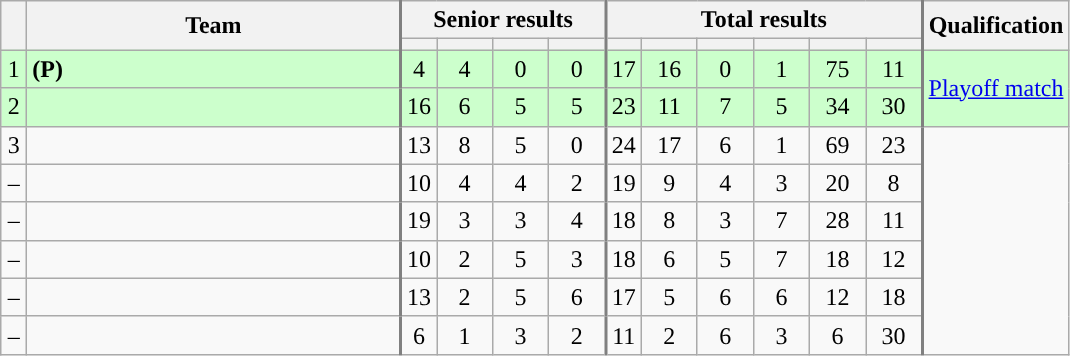<table class="wikitable" style="text-align:center; margin-bottom:0">
<tr>
<th rowspan=2; style="width:10px"></th>
<th rowspan=2; style="width:35%;">Team</th>
<th colspan=4; style="border-left:2px solid gray">Senior results</th>
<th colspan=6; style="border-left:2px solid gray">Total results</th>
<th rowspan=2; style="border-left:2px solid gray">Qualification</th>
</tr>
<tr>
<th style="border-left:2px solid gray; style="width:30px;"></th>
<th style="width:30px;"></th>
<th style="width:30px;"></th>
<th style="width:30px;"></th>
<th style="border-left:2px solid gray; style="width:30px;"></th>
<th style="width:30px;"></th>
<th style="width:30px;"></th>
<th style="width:30px;"></th>
<th style="width:30px;"></th>
<th style="width:30px;"></th>
</tr>
<tr style="background:#ccffcc;">
<td>1</td>
<td align=left> <strong>(P)</strong></td>
<td style="border-left:2px solid gray">4</td>
<td>4</td>
<td>0</td>
<td>0</td>
<td style="border-left:2px solid gray">17</td>
<td>16</td>
<td>0</td>
<td>1</td>
<td>75</td>
<td>11</td>
<td rowspan=2; style="border-left:2px solid gray"><a href='#'>Playoff match</a></td>
</tr>
<tr style="background:#ccffcc;">
<td>2</td>
<td align=left></td>
<td style="border-left:2px solid gray">16</td>
<td>6</td>
<td>5</td>
<td>5</td>
<td style="border-left:2px solid gray">23</td>
<td>11</td>
<td>7</td>
<td>5</td>
<td>34</td>
<td>30</td>
</tr>
<tr>
<td>3</td>
<td align=left></td>
<td style="border-left:2px solid gray">13</td>
<td>8</td>
<td>5</td>
<td>0</td>
<td style="border-left:2px solid gray">24</td>
<td>17</td>
<td>6</td>
<td>1</td>
<td>69</td>
<td>23</td>
<td rowspan=6; style="border-left:2px solid gray"></td>
</tr>
<tr>
<td>–</td>
<td align=left></td>
<td style="border-left:2px solid gray">10</td>
<td>4</td>
<td>4</td>
<td>2</td>
<td style="border-left:2px solid gray">19</td>
<td>9</td>
<td>4</td>
<td>3</td>
<td>20</td>
<td>8</td>
</tr>
<tr>
<td>–</td>
<td align=left></td>
<td style="border-left:2px solid gray">19</td>
<td>3</td>
<td>3</td>
<td>4</td>
<td style="border-left:2px solid gray">18</td>
<td>8</td>
<td>3</td>
<td>7</td>
<td>28</td>
<td>11</td>
</tr>
<tr>
<td>–</td>
<td align=left></td>
<td style="border-left:2px solid gray">10</td>
<td>2</td>
<td>5</td>
<td>3</td>
<td style="border-left:2px solid gray">18</td>
<td>6</td>
<td>5</td>
<td>7</td>
<td>18</td>
<td>12</td>
</tr>
<tr>
<td>–</td>
<td align=left></td>
<td style="border-left:2px solid gray">13</td>
<td>2</td>
<td>5</td>
<td>6</td>
<td style="border-left:2px solid gray">17</td>
<td>5</td>
<td>6</td>
<td>6</td>
<td>12</td>
<td>18</td>
</tr>
<tr>
<td>–</td>
<td align=left></td>
<td style="border-left:2px solid gray">6</td>
<td>1</td>
<td>3</td>
<td>2</td>
<td style="border-left:2px solid gray">11</td>
<td>2</td>
<td>6</td>
<td>3</td>
<td>6</td>
<td>30</td>
</tr>
</table>
